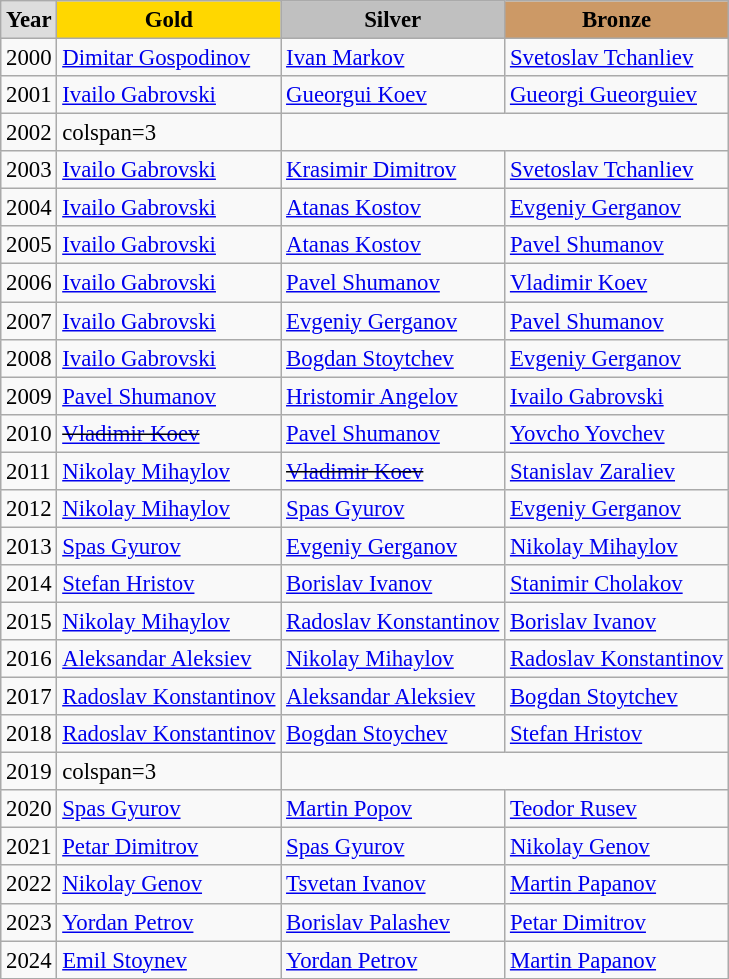<table class="wikitable sortable" style="font-size:95%">
<tr style="text-align:center; font-weight:bold;">
<td style="background:#ddd; ">Year</td>
<td style="background:gold; ">Gold</td>
<td style="background:silver; ">Silver</td>
<td style="background:#c96; ">Bronze</td>
</tr>
<tr>
<td>2000</td>
<td><a href='#'>Dimitar Gospodinov</a></td>
<td><a href='#'>Ivan Markov</a></td>
<td><a href='#'>Svetoslav Tchanliev</a></td>
</tr>
<tr>
<td>2001</td>
<td><a href='#'>Ivailo Gabrovski</a></td>
<td><a href='#'>Gueorgui Koev</a></td>
<td><a href='#'>Gueorgi Gueorguiev</a></td>
</tr>
<tr>
<td>2002</td>
<td>colspan=3 </td>
</tr>
<tr>
<td>2003</td>
<td><a href='#'>Ivailo Gabrovski</a></td>
<td><a href='#'>Krasimir Dimitrov</a></td>
<td><a href='#'>Svetoslav Tchanliev</a></td>
</tr>
<tr>
<td>2004</td>
<td><a href='#'>Ivailo Gabrovski</a></td>
<td><a href='#'>Atanas Kostov</a></td>
<td><a href='#'>Evgeniy Gerganov</a></td>
</tr>
<tr>
<td>2005</td>
<td><a href='#'>Ivailo Gabrovski</a></td>
<td><a href='#'>Atanas Kostov</a></td>
<td><a href='#'>Pavel Shumanov</a></td>
</tr>
<tr>
<td>2006</td>
<td><a href='#'>Ivailo Gabrovski</a></td>
<td><a href='#'>Pavel Shumanov</a></td>
<td><a href='#'>Vladimir Koev</a></td>
</tr>
<tr>
<td>2007</td>
<td><a href='#'>Ivailo Gabrovski</a></td>
<td><a href='#'>Evgeniy Gerganov</a></td>
<td><a href='#'>Pavel Shumanov</a></td>
</tr>
<tr>
<td>2008</td>
<td><a href='#'>Ivailo Gabrovski</a></td>
<td><a href='#'>Bogdan Stoytchev</a></td>
<td><a href='#'>Evgeniy Gerganov</a></td>
</tr>
<tr>
<td>2009</td>
<td><a href='#'>Pavel Shumanov</a></td>
<td><a href='#'>Hristomir Angelov</a></td>
<td><a href='#'>Ivailo Gabrovski</a></td>
</tr>
<tr>
<td>2010</td>
<td><s><a href='#'>Vladimir Koev</a></s></td>
<td><a href='#'>Pavel Shumanov</a></td>
<td><a href='#'>Yovcho Yovchev</a></td>
</tr>
<tr>
<td>2011</td>
<td><a href='#'>Nikolay Mihaylov</a></td>
<td><s><a href='#'>Vladimir Koev</a></s></td>
<td><a href='#'>Stanislav Zaraliev</a></td>
</tr>
<tr>
<td>2012</td>
<td><a href='#'>Nikolay Mihaylov</a></td>
<td><a href='#'>Spas Gyurov</a></td>
<td><a href='#'>Evgeniy Gerganov</a></td>
</tr>
<tr>
<td>2013</td>
<td><a href='#'>Spas Gyurov</a></td>
<td><a href='#'>Evgeniy Gerganov</a></td>
<td><a href='#'>Nikolay Mihaylov</a></td>
</tr>
<tr>
<td>2014</td>
<td><a href='#'>Stefan Hristov</a></td>
<td><a href='#'>Borislav Ivanov</a></td>
<td><a href='#'>Stanimir Cholakov</a></td>
</tr>
<tr>
<td>2015</td>
<td><a href='#'>Nikolay Mihaylov</a></td>
<td><a href='#'>Radoslav Konstantinov</a></td>
<td><a href='#'>Borislav Ivanov</a></td>
</tr>
<tr>
<td>2016</td>
<td><a href='#'>Aleksandar Aleksiev</a></td>
<td><a href='#'>Nikolay Mihaylov</a></td>
<td><a href='#'>Radoslav Konstantinov</a></td>
</tr>
<tr>
<td>2017</td>
<td><a href='#'>Radoslav Konstantinov</a></td>
<td><a href='#'>Aleksandar Aleksiev</a></td>
<td><a href='#'>Bogdan Stoytchev</a></td>
</tr>
<tr>
<td>2018</td>
<td><a href='#'>Radoslav Konstantinov</a></td>
<td><a href='#'>Bogdan Stoychev</a></td>
<td><a href='#'>Stefan Hristov</a></td>
</tr>
<tr>
<td>2019</td>
<td>colspan=3 </td>
</tr>
<tr>
<td>2020</td>
<td><a href='#'>Spas Gyurov</a></td>
<td><a href='#'>Martin Popov</a></td>
<td><a href='#'>Teodor Rusev</a></td>
</tr>
<tr>
<td>2021</td>
<td><a href='#'>Petar Dimitrov</a></td>
<td><a href='#'>Spas Gyurov</a></td>
<td><a href='#'>Nikolay Genov</a></td>
</tr>
<tr>
<td>2022</td>
<td><a href='#'>Nikolay Genov</a></td>
<td><a href='#'>Tsvetan Ivanov</a></td>
<td><a href='#'>Martin Papanov</a></td>
</tr>
<tr>
<td>2023</td>
<td><a href='#'>Yordan Petrov</a></td>
<td><a href='#'>Borislav Palashev</a></td>
<td><a href='#'>Petar Dimitrov</a></td>
</tr>
<tr>
<td>2024</td>
<td><a href='#'>Emil Stoynev</a></td>
<td><a href='#'>Yordan Petrov</a></td>
<td><a href='#'>Martin Papanov</a></td>
</tr>
</table>
